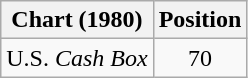<table class="wikitable">
<tr>
<th align="left">Chart (1980)</th>
<th style="text-align:center;">Position</th>
</tr>
<tr>
<td>U.S. <em>Cash Box</em></td>
<td style="text-align:center;">70</td>
</tr>
</table>
